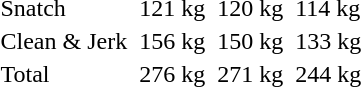<table>
<tr>
<td>Snatch</td>
<td></td>
<td>121 kg</td>
<td></td>
<td>120 kg</td>
<td></td>
<td>114 kg</td>
</tr>
<tr>
<td>Clean & Jerk</td>
<td></td>
<td>156 kg</td>
<td></td>
<td>150 kg</td>
<td></td>
<td>133 kg</td>
</tr>
<tr>
<td>Total</td>
<td></td>
<td>276 kg</td>
<td></td>
<td>271 kg</td>
<td></td>
<td>244 kg</td>
</tr>
</table>
